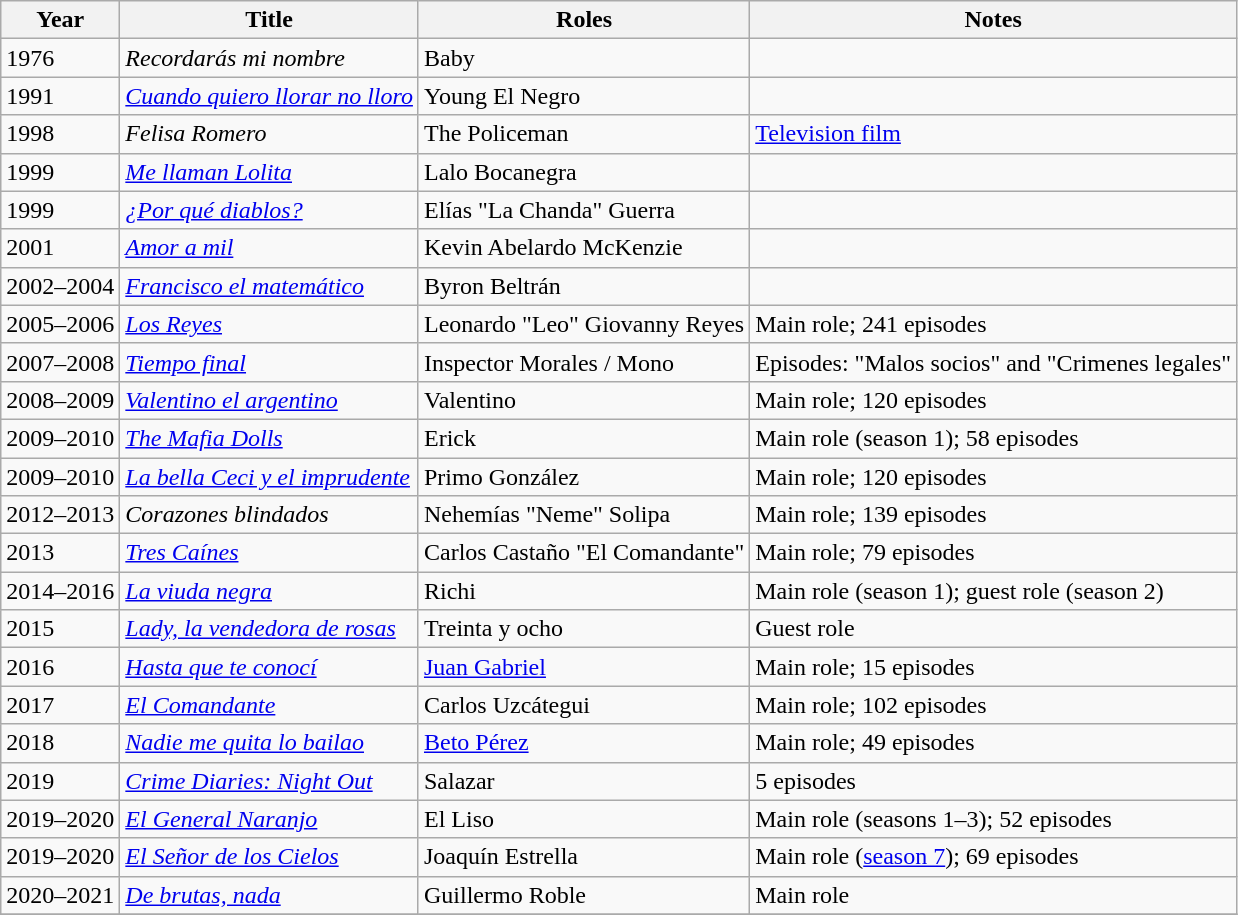<table class="wikitable sortable">
<tr>
<th>Year</th>
<th>Title</th>
<th>Roles</th>
<th>Notes</th>
</tr>
<tr>
<td>1976</td>
<td><em>Recordarás mi nombre</em></td>
<td>Baby</td>
<td></td>
</tr>
<tr>
<td>1991</td>
<td><em><a href='#'>Cuando quiero llorar no lloro</a></em></td>
<td>Young El Negro</td>
<td></td>
</tr>
<tr>
<td>1998</td>
<td><em>Felisa Romero</em></td>
<td>The Policeman</td>
<td><a href='#'>Television film</a></td>
</tr>
<tr>
<td>1999</td>
<td><em><a href='#'>Me llaman Lolita</a></em></td>
<td>Lalo Bocanegra</td>
<td></td>
</tr>
<tr>
<td>1999</td>
<td><em><a href='#'>¿Por qué diablos?</a></em></td>
<td>Elías "La Chanda" Guerra</td>
<td></td>
</tr>
<tr>
<td>2001</td>
<td><em><a href='#'>Amor a mil</a></em></td>
<td>Kevin Abelardo McKenzie</td>
<td></td>
</tr>
<tr>
<td>2002–2004</td>
<td><em><a href='#'>Francisco el matemático</a></em></td>
<td>Byron Beltrán</td>
<td></td>
</tr>
<tr>
<td>2005–2006</td>
<td><em><a href='#'>Los Reyes</a></em></td>
<td>Leonardo "Leo" Giovanny Reyes</td>
<td>Main role; 241 episodes</td>
</tr>
<tr>
<td>2007–2008</td>
<td><em><a href='#'>Tiempo final</a></em></td>
<td>Inspector Morales / Mono</td>
<td>Episodes: "Malos socios" and "Crimenes legales"</td>
</tr>
<tr>
<td>2008–2009</td>
<td><em><a href='#'>Valentino el argentino</a></em></td>
<td>Valentino</td>
<td>Main role; 120 episodes</td>
</tr>
<tr>
<td>2009–2010</td>
<td><em><a href='#'>The Mafia Dolls</a></em></td>
<td>Erick</td>
<td>Main role (season 1); 58 episodes</td>
</tr>
<tr>
<td>2009–2010</td>
<td><em><a href='#'>La bella Ceci y el imprudente</a></em></td>
<td>Primo González</td>
<td>Main role; 120 episodes</td>
</tr>
<tr>
<td>2012–2013</td>
<td><em>Corazones blindados</em></td>
<td>Nehemías "Neme" Solipa</td>
<td>Main role; 139 episodes</td>
</tr>
<tr>
<td>2013</td>
<td><em><a href='#'>Tres Caínes</a></em></td>
<td>Carlos Castaño "El Comandante"</td>
<td>Main role; 79 episodes</td>
</tr>
<tr>
<td>2014–2016</td>
<td><em><a href='#'>La viuda negra</a></em></td>
<td>Richi</td>
<td>Main role (season 1); guest role (season 2)</td>
</tr>
<tr>
<td>2015</td>
<td><em><a href='#'>Lady, la vendedora de rosas</a></em></td>
<td>Treinta y ocho</td>
<td>Guest role</td>
</tr>
<tr>
<td>2016</td>
<td><em><a href='#'>Hasta que te conocí</a></em></td>
<td><a href='#'>Juan Gabriel</a></td>
<td>Main role; 15 episodes</td>
</tr>
<tr>
<td>2017</td>
<td><em><a href='#'>El Comandante</a></em></td>
<td>Carlos Uzcátegui</td>
<td>Main role; 102 episodes</td>
</tr>
<tr>
<td>2018</td>
<td><em><a href='#'>Nadie me quita lo bailao</a></em></td>
<td><a href='#'>Beto Pérez</a></td>
<td>Main role; 49 episodes</td>
</tr>
<tr>
<td>2019</td>
<td><em><a href='#'>Crime Diaries: Night Out</a></em></td>
<td>Salazar</td>
<td>5 episodes</td>
</tr>
<tr>
<td>2019–2020</td>
<td><em><a href='#'>El General Naranjo</a></em></td>
<td>El Liso</td>
<td>Main role (seasons 1–3); 52 episodes</td>
</tr>
<tr>
<td>2019–2020</td>
<td><em><a href='#'>El Señor de los Cielos</a></em></td>
<td>Joaquín Estrella</td>
<td>Main role (<a href='#'>season 7</a>); 69 episodes</td>
</tr>
<tr>
<td>2020–2021</td>
<td><em><a href='#'>De brutas, nada</a></em></td>
<td>Guillermo Roble</td>
<td>Main role</td>
</tr>
<tr>
</tr>
</table>
